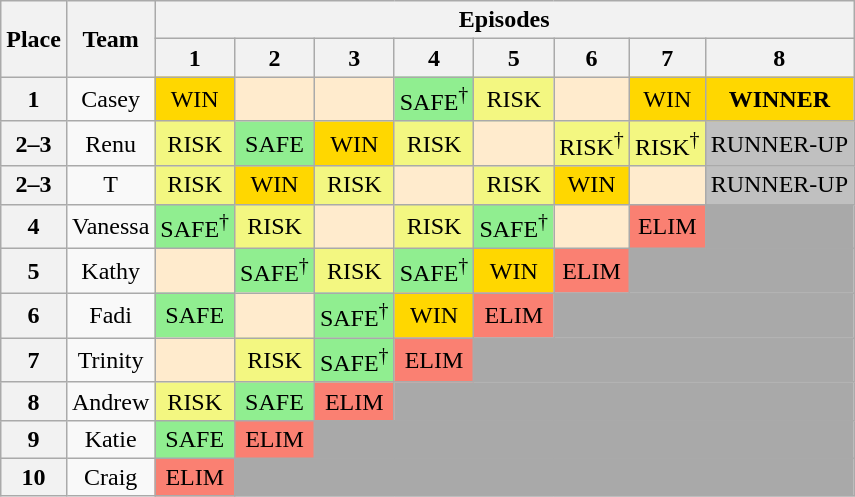<table class="wikitable" style="text-align: center;">
<tr>
<th scope="col" rowspan="2">Place</th>
<th scope="col" rowspan="2">Team</th>
<th scope="col" colspan="10">Episodes</th>
</tr>
<tr>
<th>1</th>
<th>2</th>
<th>3</th>
<th>4</th>
<th>5</th>
<th>6</th>
<th>7</th>
<th>8</th>
</tr>
<tr>
<th scope="row">1</th>
<td>Casey</td>
<td style="background:gold;">WIN</td>
<td bgcolor=#FFEBCD></td>
<td bgcolor=#FFEBCD></td>
<td style="background:lightgreen;">SAFE<sup>†</sup></td>
<td bgcolor="#F3F781">RISK</td>
<td bgcolor=#FFEBCD></td>
<td style="background:gold;">WIN</td>
<td bgcolor=gold><strong>WINNER</strong></td>
</tr>
<tr>
<th scope="row">2–3</th>
<td>Renu</td>
<td bgcolor="#F3F781">RISK</td>
<td style="background:lightgreen;">SAFE</td>
<td style="background:gold;">WIN</td>
<td bgcolor="#F3F781">RISK</td>
<td bgcolor=#FFEBCD></td>
<td bgcolor="#F3F781">RISK<sup>†</sup></td>
<td bgcolor="#F3F781">RISK<sup>†</sup></td>
<td style="background:silver;">RUNNER-UP</td>
</tr>
<tr>
<th scope="row">2–3</th>
<td>T</td>
<td bgcolor="#F3F781">RISK</td>
<td style="background:gold;">WIN</td>
<td bgcolor="#F3F781">RISK</td>
<td bgcolor=#FFEBCD></td>
<td bgcolor="#F3F781">RISK</td>
<td style="background:gold;">WIN</td>
<td bgcolor=#FFEBCD></td>
<td style="background:silver;">RUNNER-UP</td>
</tr>
<tr>
<th scope="row">4</th>
<td>Vanessa</td>
<td style="background:lightgreen;">SAFE<sup>†</sup></td>
<td bgcolor="#F3F781">RISK</td>
<td bgcolor=#FFEBCD></td>
<td bgcolor="#F3F781">RISK</td>
<td style="background:lightgreen;">SAFE<sup>†</sup></td>
<td bgcolor=#FFEBCD></td>
<td style="background:salmon;">ELIM</td>
<td style="background:darkgrey;" colspan="2"></td>
</tr>
<tr>
<th scope="row">5</th>
<td>Kathy</td>
<td bgcolor=#FFEBCD></td>
<td style="background:lightgreen;">SAFE<sup>†</sup></td>
<td bgcolor="#F3F781">RISK</td>
<td style="background:lightgreen;">SAFE<sup>†</sup></td>
<td style="background:gold;">WIN</td>
<td style="background:salmon;">ELIM</td>
<td style="background:darkgrey;" colspan="3"></td>
</tr>
<tr>
<th scope="row">6</th>
<td>Fadi</td>
<td style="background:lightgreen;">SAFE</td>
<td bgcolor=#FFEBCD></td>
<td style="background:lightgreen;">SAFE<sup>†</sup></td>
<td style="background:gold;">WIN</td>
<td style="background:salmon;">ELIM</td>
<td style="background:darkgrey;" colspan="4"></td>
</tr>
<tr>
<th scope="row">7</th>
<td>Trinity</td>
<td bgcolor=#FFEBCD></td>
<td bgcolor="#F3F781">RISK</td>
<td style="background:lightgreen;">SAFE<sup>†</sup></td>
<td style="background:salmon;">ELIM</td>
<td style="background:darkgrey;" colspan="5"></td>
</tr>
<tr>
<th scope="row">8</th>
<td>Andrew</td>
<td bgcolor="#F3F781">RISK</td>
<td style="background:lightgreen;">SAFE</td>
<td style="background:salmon;">ELIM</td>
<td style="background:darkgrey;" colspan="6"></td>
</tr>
<tr>
<th scope="row">9</th>
<td>Katie</td>
<td style="background:lightgreen;">SAFE</td>
<td style="background:salmon;">ELIM</td>
<td style="background:darkgrey;" colspan="7"></td>
</tr>
<tr>
<th scope="row">10</th>
<td>Craig</td>
<td style="background:salmon;">ELIM</td>
<td style="background:darkgrey;" colspan="8"></td>
</tr>
</table>
